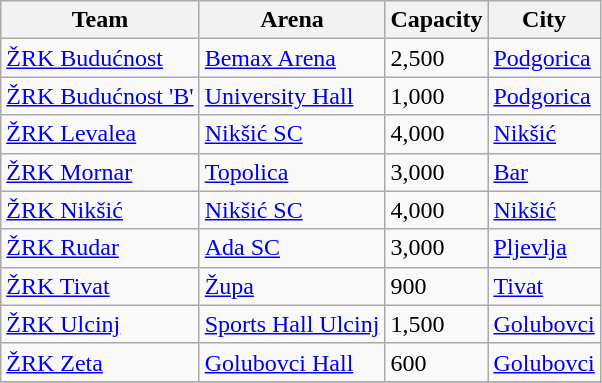<table class="wikitable sortable">
<tr>
<th>Team</th>
<th>Arena</th>
<th>Capacity</th>
<th>City</th>
</tr>
<tr>
<td><a href='#'>ŽRK Budućnost</a></td>
<td><a href='#'>Bemax Arena</a></td>
<td>2,500</td>
<td><a href='#'>Podgorica</a></td>
</tr>
<tr>
<td><a href='#'>ŽRK Budućnost 'B'</a></td>
<td><a href='#'>University Hall</a></td>
<td>1,000</td>
<td><a href='#'>Podgorica</a></td>
</tr>
<tr>
<td><a href='#'>ŽRK Levalea</a></td>
<td><a href='#'>Nikšić SC</a></td>
<td>4,000</td>
<td><a href='#'>Nikšić</a></td>
</tr>
<tr>
<td><a href='#'>ŽRK Mornar</a></td>
<td><a href='#'>Topolica</a></td>
<td>3,000</td>
<td><a href='#'>Bar</a></td>
</tr>
<tr>
<td><a href='#'>ŽRK Nikšić</a></td>
<td><a href='#'>Nikšić SC</a></td>
<td>4,000</td>
<td><a href='#'>Nikšić</a></td>
</tr>
<tr>
<td><a href='#'>ŽRK Rudar</a></td>
<td><a href='#'>Ada SC</a></td>
<td>3,000</td>
<td><a href='#'>Pljevlja</a></td>
</tr>
<tr>
<td><a href='#'>ŽRK Tivat</a></td>
<td><a href='#'>Župa</a></td>
<td>900</td>
<td><a href='#'>Tivat</a></td>
</tr>
<tr>
<td><a href='#'>ŽRK Ulcinj</a></td>
<td><a href='#'>Sports Hall Ulcinj</a></td>
<td>1,500</td>
<td><a href='#'>Golubovci</a></td>
</tr>
<tr>
<td><a href='#'>ŽRK Zeta</a></td>
<td><a href='#'>Golubovci Hall</a></td>
<td>600</td>
<td><a href='#'>Golubovci</a></td>
</tr>
<tr>
</tr>
</table>
